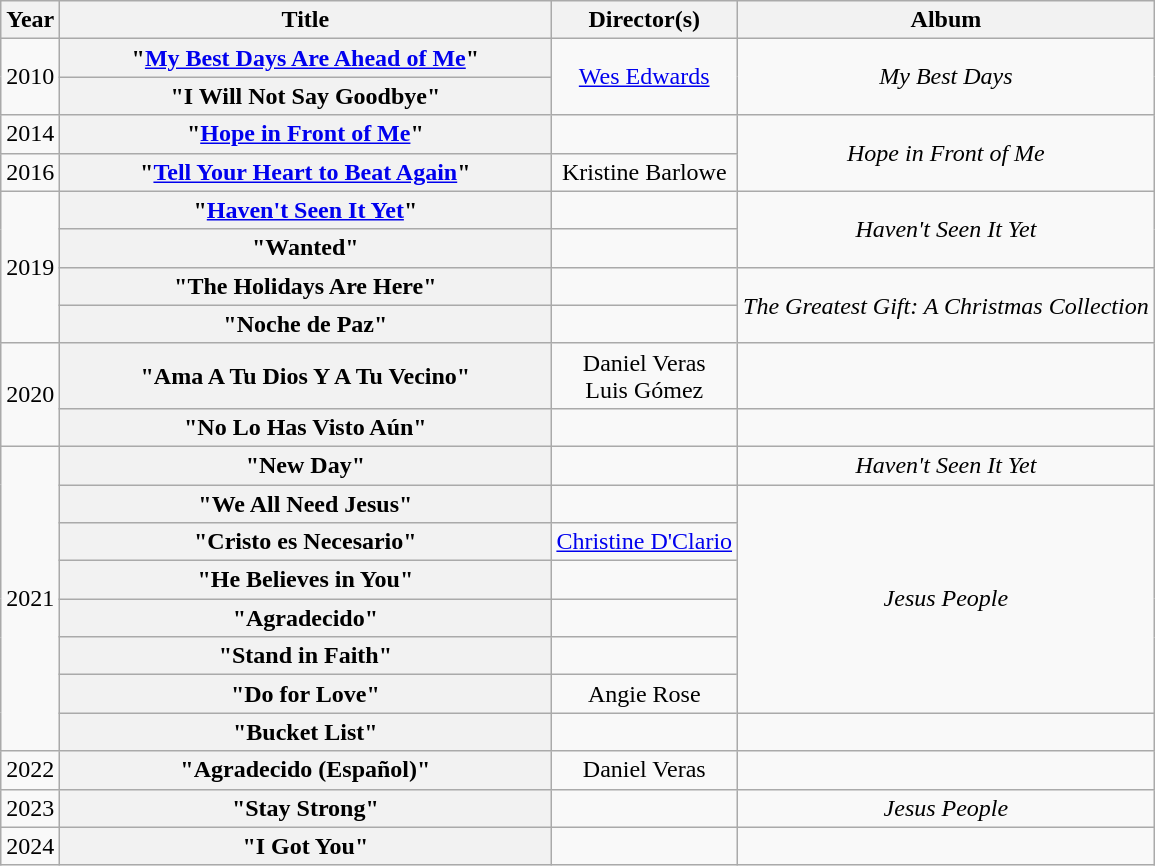<table class="wikitable plainrowheaders" style="text-align:center;">
<tr>
<th style="width:1em;">Year</th>
<th style="width:20em;">Title</th>
<th>Director(s)</th>
<th>Album</th>
</tr>
<tr>
<td rowspan=2>2010</td>
<th scope="row">"<a href='#'>My Best Days Are Ahead of Me</a>"</th>
<td rowspan=2><a href='#'>Wes Edwards</a></td>
<td rowspan=2><em>My Best Days</em></td>
</tr>
<tr>
<th scope="row">"I Will Not Say Goodbye"</th>
</tr>
<tr>
<td>2014</td>
<th scope="row">"<a href='#'>Hope in Front of Me</a>"</th>
<td></td>
<td rowspan=2><em>Hope in Front of Me</em></td>
</tr>
<tr>
<td>2016</td>
<th scope="row">"<a href='#'>Tell Your Heart to Beat Again</a>"</th>
<td>Kristine Barlowe</td>
</tr>
<tr>
<td rowspan=4>2019</td>
<th scope="row">"<a href='#'>Haven't Seen It Yet</a>"</th>
<td></td>
<td rowspan=2><em>Haven't Seen It Yet</em></td>
</tr>
<tr>
<th scope="row">"Wanted"</th>
<td></td>
</tr>
<tr>
<th scope="row">"The Holidays Are Here"</th>
<td></td>
<td rowspan=2><em>The Greatest Gift: A Christmas Collection</em></td>
</tr>
<tr>
<th scope="row">"Noche de Paz"<br> </th>
<td></td>
</tr>
<tr>
<td rowspan=2>2020</td>
<th scope="row">"Ama A Tu Dios Y A Tu Vecino"<br> </th>
<td>Daniel Veras<br>Luis Gómez</td>
<td></td>
</tr>
<tr>
<th scope="row">"No Lo Has Visto Aún"<br> </th>
<td></td>
<td></td>
</tr>
<tr>
<td rowspan=8>2021</td>
<th scope="row">"New Day"</th>
<td></td>
<td><em>Haven't Seen It Yet</em></td>
</tr>
<tr>
<th scope="row">"We All Need Jesus"<br> </th>
<td></td>
<td rowspan=6><em>Jesus People</em></td>
</tr>
<tr>
<th scope="row">"Cristo es Necesario"</th>
<td><a href='#'>Christine D'Clario</a></td>
</tr>
<tr>
<th scope="row">"He Believes in You"</th>
<td></td>
</tr>
<tr>
<th scope="row">"Agradecido"</th>
<td></td>
</tr>
<tr>
<th scope="row">"Stand in Faith"</th>
<td></td>
</tr>
<tr>
<th scope="row">"Do for Love"</th>
<td>Angie Rose</td>
</tr>
<tr>
<th scope="row">"Bucket List"<br> </th>
<td></td>
<td></td>
</tr>
<tr>
<td>2022</td>
<th scope="row">"Agradecido (Español)"<br> </th>
<td>Daniel Veras</td>
<td></td>
</tr>
<tr>
<td>2023</td>
<th scope="row">"Stay Strong"</th>
<td></td>
<td><em>Jesus People</em></td>
</tr>
<tr>
<td>2024</td>
<th scope="row">"I Got You"</th>
<td></td>
<td></td>
</tr>
</table>
